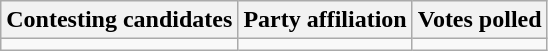<table class="wikitable sortable">
<tr>
<th>Contesting candidates</th>
<th>Party affiliation</th>
<th>Votes polled</th>
</tr>
<tr>
<td></td>
<td></td>
<td></td>
</tr>
</table>
